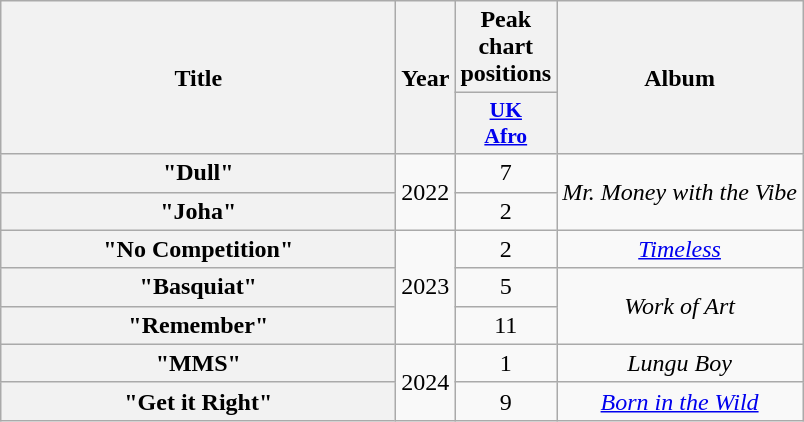<table class="wikitable plainrowheaders" style="text-align:center">
<tr>
<th scope="col" rowspan="2" style="width:16em;">Title</th>
<th scope="col" rowspan="2">Year</th>
<th colspan="1" scope="col">Peak chart positions</th>
<th rowspan="2" scope="col">Album</th>
</tr>
<tr>
<th scope="col" style="width:3em;font-size:90%;"><a href='#'>UK<br>Afro</a><br></th>
</tr>
<tr>
<th scope="row">"Dull"</th>
<td rowspan=2>2022</td>
<td>7</td>
<td rowspan=2><em>Mr. Money with the Vibe</em></td>
</tr>
<tr>
<th scope="row">"Joha"</th>
<td>2</td>
</tr>
<tr>
<th scope="row">"No Competition"<br></th>
<td rowspan=3>2023</td>
<td>2</td>
<td><em><a href='#'>Timeless</a></em></td>
</tr>
<tr>
<th scope="row">"Basquiat"</th>
<td>5</td>
<td rowspan=2><em>Work of Art</em></td>
</tr>
<tr>
<th scope="row">"Remember"</th>
<td>11</td>
</tr>
<tr>
<th scope="row">"MMS"<br></th>
<td rowspan="2">2024</td>
<td>1</td>
<td><em>Lungu Boy</em></td>
</tr>
<tr>
<th scope="row">"Get it Right"<br></th>
<td>9</td>
<td><em><a href='#'>Born in the Wild</a></em></td>
</tr>
</table>
